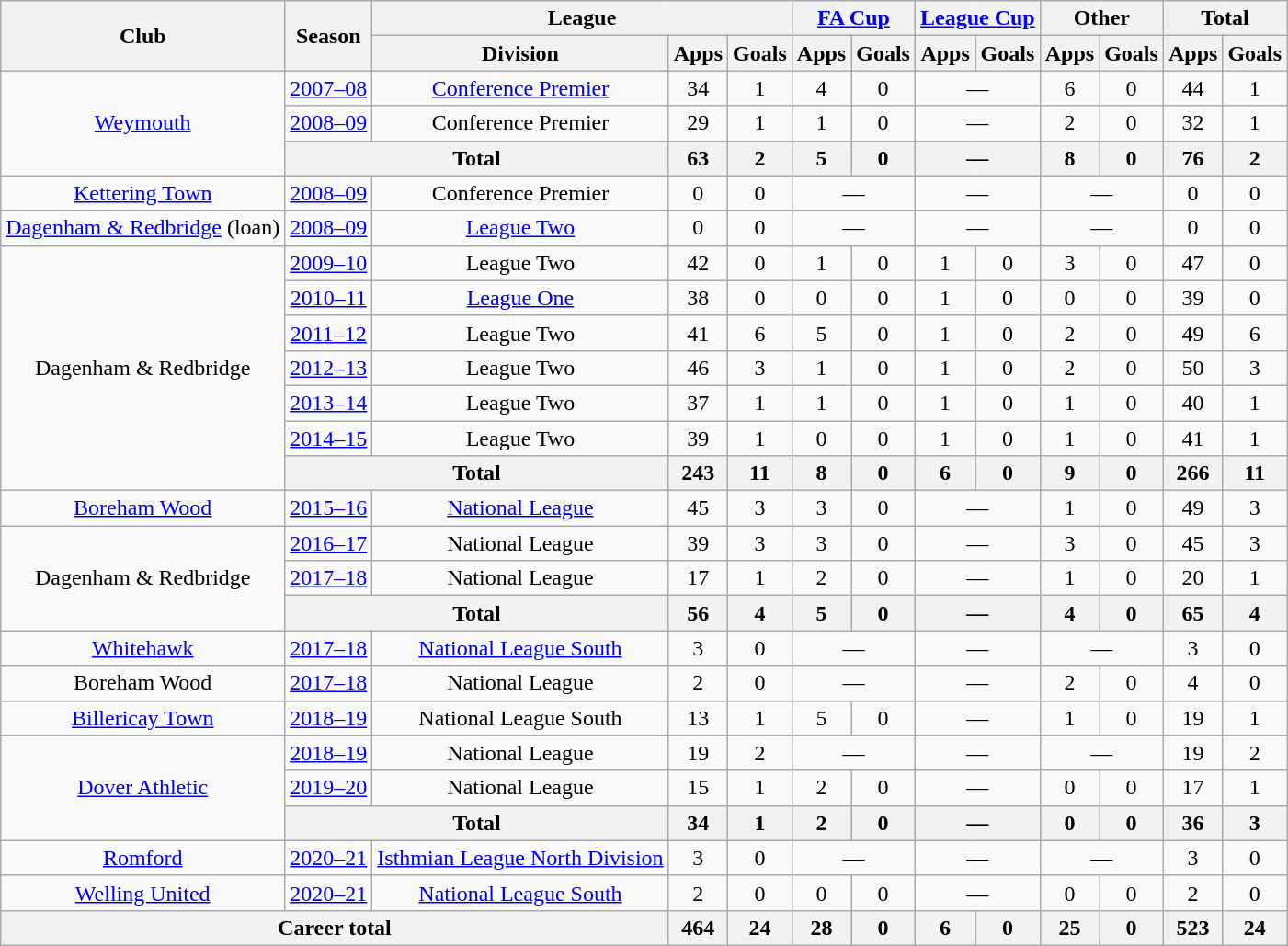<table class="wikitable" style="text-align: center;">
<tr>
<th rowspan="2">Club</th>
<th rowspan="2">Season</th>
<th colspan="3">League</th>
<th colspan="2"><a href='#'>FA Cup</a></th>
<th colspan="2"><a href='#'>League Cup</a></th>
<th colspan="2">Other</th>
<th colspan="2">Total</th>
</tr>
<tr>
<th>Division</th>
<th>Apps</th>
<th>Goals</th>
<th>Apps</th>
<th>Goals</th>
<th>Apps</th>
<th>Goals</th>
<th>Apps</th>
<th>Goals</th>
<th>Apps</th>
<th>Goals</th>
</tr>
<tr>
<td rowspan="3"><a href='#'>Weymouth</a></td>
<td><a href='#'>2007–08</a></td>
<td><a href='#'>Conference Premier</a></td>
<td>34</td>
<td>1</td>
<td>4</td>
<td>0</td>
<td colspan="2">—</td>
<td>6</td>
<td>0</td>
<td>44</td>
<td>1</td>
</tr>
<tr>
<td><a href='#'>2008–09</a></td>
<td>Conference Premier</td>
<td>29</td>
<td>1</td>
<td>1</td>
<td>0</td>
<td colspan="2">—</td>
<td>2</td>
<td>0</td>
<td>32</td>
<td>1</td>
</tr>
<tr>
<th colspan="2">Total</th>
<th>63</th>
<th>2</th>
<th>5</th>
<th>0</th>
<th colspan="2">—</th>
<th>8</th>
<th>0</th>
<th>76</th>
<th>2</th>
</tr>
<tr>
<td><a href='#'>Kettering Town</a></td>
<td><a href='#'>2008–09</a></td>
<td>Conference Premier</td>
<td>0</td>
<td>0</td>
<td colspan="2">—</td>
<td colspan="2">—</td>
<td colspan="2">—</td>
<td>0</td>
<td>0</td>
</tr>
<tr>
<td><a href='#'>Dagenham & Redbridge</a> (loan)</td>
<td><a href='#'>2008–09</a></td>
<td><a href='#'>League Two</a></td>
<td>0</td>
<td>0</td>
<td colspan="2">—</td>
<td colspan="2">—</td>
<td colspan="2">—</td>
<td>0</td>
<td>0</td>
</tr>
<tr>
<td rowspan="7">Dagenham & Redbridge</td>
<td><a href='#'>2009–10</a></td>
<td>League Two</td>
<td>42</td>
<td>0</td>
<td>1</td>
<td>0</td>
<td>1</td>
<td>0</td>
<td>3</td>
<td>0</td>
<td>47</td>
<td>0</td>
</tr>
<tr>
<td><a href='#'>2010–11</a></td>
<td><a href='#'>League One</a></td>
<td>38</td>
<td>0</td>
<td>0</td>
<td>0</td>
<td>1</td>
<td>0</td>
<td>0</td>
<td>0</td>
<td>39</td>
<td>0</td>
</tr>
<tr>
<td><a href='#'>2011–12</a></td>
<td>League Two</td>
<td>41</td>
<td>6</td>
<td>5</td>
<td>0</td>
<td>1</td>
<td>0</td>
<td>2</td>
<td>0</td>
<td>49</td>
<td>6</td>
</tr>
<tr>
<td><a href='#'>2012–13</a></td>
<td>League Two</td>
<td>46</td>
<td>3</td>
<td>1</td>
<td>0</td>
<td>1</td>
<td>0</td>
<td>2</td>
<td>0</td>
<td>50</td>
<td>3</td>
</tr>
<tr>
<td><a href='#'>2013–14</a></td>
<td>League Two</td>
<td>37</td>
<td>1</td>
<td>1</td>
<td>0</td>
<td>1</td>
<td>0</td>
<td>1</td>
<td>0</td>
<td>40</td>
<td>1</td>
</tr>
<tr>
<td><a href='#'>2014–15</a></td>
<td>League Two</td>
<td>39</td>
<td>1</td>
<td>0</td>
<td>0</td>
<td>1</td>
<td>0</td>
<td>1</td>
<td>0</td>
<td>41</td>
<td>1</td>
</tr>
<tr>
<th colspan="2">Total</th>
<th>243</th>
<th>11</th>
<th>8</th>
<th>0</th>
<th>6</th>
<th>0</th>
<th>9</th>
<th>0</th>
<th>266</th>
<th>11</th>
</tr>
<tr>
<td><a href='#'>Boreham Wood</a></td>
<td><a href='#'>2015–16</a></td>
<td><a href='#'>National League</a></td>
<td>45</td>
<td>3</td>
<td>3</td>
<td>0</td>
<td colspan="2">—</td>
<td>1</td>
<td>0</td>
<td>49</td>
<td>3</td>
</tr>
<tr>
<td rowspan="3">Dagenham & Redbridge</td>
<td><a href='#'>2016–17</a></td>
<td>National League</td>
<td>39</td>
<td>3</td>
<td>3</td>
<td>0</td>
<td colspan="2">—</td>
<td>3</td>
<td>0</td>
<td>45</td>
<td>3</td>
</tr>
<tr>
<td><a href='#'>2017–18</a></td>
<td>National League</td>
<td>17</td>
<td>1</td>
<td>2</td>
<td>0</td>
<td colspan="2">—</td>
<td>1</td>
<td>0</td>
<td>20</td>
<td>1</td>
</tr>
<tr>
<th colspan="2">Total</th>
<th>56</th>
<th>4</th>
<th>5</th>
<th>0</th>
<th colspan="2">—</th>
<th>4</th>
<th>0</th>
<th>65</th>
<th>4</th>
</tr>
<tr>
<td><a href='#'>Whitehawk</a></td>
<td><a href='#'>2017–18</a></td>
<td><a href='#'>National League South</a></td>
<td>3</td>
<td>0</td>
<td colspan="2">—</td>
<td colspan="2">—</td>
<td colspan="2">—</td>
<td>3</td>
<td>0</td>
</tr>
<tr>
<td>Boreham Wood</td>
<td><a href='#'>2017–18</a></td>
<td>National League</td>
<td>2</td>
<td>0</td>
<td colspan="2">—</td>
<td colspan="2">—</td>
<td>2</td>
<td>0</td>
<td>4</td>
<td>0</td>
</tr>
<tr>
<td><a href='#'>Billericay Town</a></td>
<td><a href='#'>2018–19</a></td>
<td>National League South</td>
<td>13</td>
<td>1</td>
<td>5</td>
<td>0</td>
<td colspan="2">—</td>
<td>1</td>
<td>0</td>
<td>19</td>
<td>1</td>
</tr>
<tr>
<td rowspan="3"><a href='#'>Dover Athletic</a></td>
<td><a href='#'>2018–19</a></td>
<td>National League</td>
<td>19</td>
<td>2</td>
<td colspan="2">—</td>
<td colspan="2">—</td>
<td colspan="2">—</td>
<td>19</td>
<td>2</td>
</tr>
<tr>
<td><a href='#'>2019–20</a></td>
<td>National League</td>
<td>15</td>
<td>1</td>
<td>2</td>
<td>0</td>
<td colspan="2">—</td>
<td>0</td>
<td>0</td>
<td>17</td>
<td>1</td>
</tr>
<tr>
<th colspan="2">Total</th>
<th>34</th>
<th>1</th>
<th>2</th>
<th>0</th>
<th colspan="2">—</th>
<th>0</th>
<th>0</th>
<th>36</th>
<th>3</th>
</tr>
<tr>
<td><a href='#'>Romford</a></td>
<td><a href='#'>2020–21</a></td>
<td><a href='#'>Isthmian League North Division</a></td>
<td>3</td>
<td>0</td>
<td colspan="2">—</td>
<td colspan="2">—</td>
<td colspan="2">—</td>
<td>3</td>
<td>0</td>
</tr>
<tr>
<td><a href='#'>Welling United</a></td>
<td><a href='#'>2020–21</a></td>
<td><a href='#'>National League South</a></td>
<td>2</td>
<td>0</td>
<td>0</td>
<td>0</td>
<td colspan="2">—</td>
<td>0</td>
<td>0</td>
<td>2</td>
<td>0</td>
</tr>
<tr>
<th colspan="3">Career total</th>
<th>464</th>
<th>24</th>
<th>28</th>
<th>0</th>
<th>6</th>
<th>0</th>
<th>25</th>
<th>0</th>
<th>523</th>
<th>24</th>
</tr>
</table>
